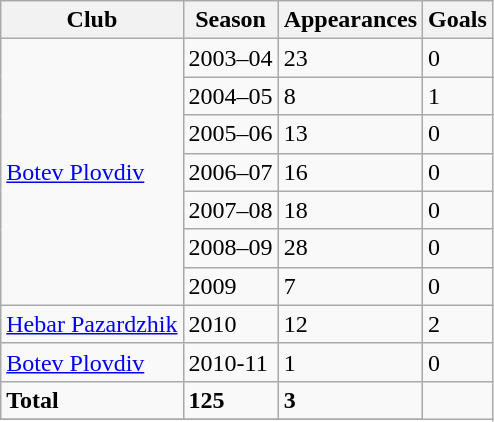<table class="wikitable">
<tr>
<th rowspan="1">Club</th>
<th rowspan="1">Season</th>
<th rowspan="1">Appearances</th>
<th rowspan="1">Goals</th>
</tr>
<tr>
<td rowspan="7" valign=center><a href='#'>Botev Plovdiv</a></td>
<td>2003–04</td>
<td>23</td>
<td>0</td>
</tr>
<tr>
<td>2004–05</td>
<td>8</td>
<td>1</td>
</tr>
<tr>
<td>2005–06</td>
<td>13</td>
<td>0</td>
</tr>
<tr>
<td>2006–07</td>
<td>16</td>
<td>0</td>
</tr>
<tr>
<td>2007–08</td>
<td>18</td>
<td>0</td>
</tr>
<tr>
<td>2008–09</td>
<td>28</td>
<td>0</td>
</tr>
<tr>
<td>2009</td>
<td>7</td>
<td>0</td>
</tr>
<tr>
<td rowspan="1" valign=center><a href='#'>Hebar Pazardzhik</a></td>
<td>2010</td>
<td>12</td>
<td>2</td>
</tr>
<tr>
<td rowspan="1" valign=center><a href='#'>Botev Plovdiv</a></td>
<td>2010-11</td>
<td>1</td>
<td>0</td>
</tr>
<tr>
<td><strong>Total</strong></td>
<td><strong>125</strong></td>
<td><strong>3</strong></td>
</tr>
<tr>
</tr>
</table>
